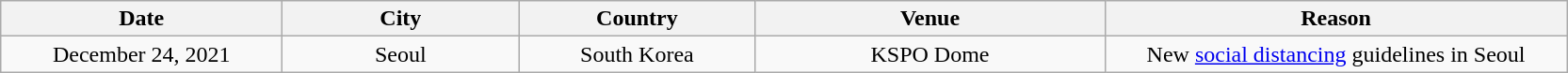<table class="wikitable" style="text-align:center;">
<tr>
<th scope="col" style="width:12em;">Date</th>
<th scope="col" style="width:10em;">City</th>
<th scope="col" style="width:10em;">Country</th>
<th scope="col" style="width:15em;">Venue</th>
<th scope="col" style="width:20em;">Reason</th>
</tr>
<tr>
<td>December 24, 2021</td>
<td>Seoul</td>
<td>South Korea</td>
<td Olympic Gymnastics Arena>KSPO Dome</td>
<td>New <a href='#'>social distancing</a> guidelines in Seoul</td>
</tr>
</table>
